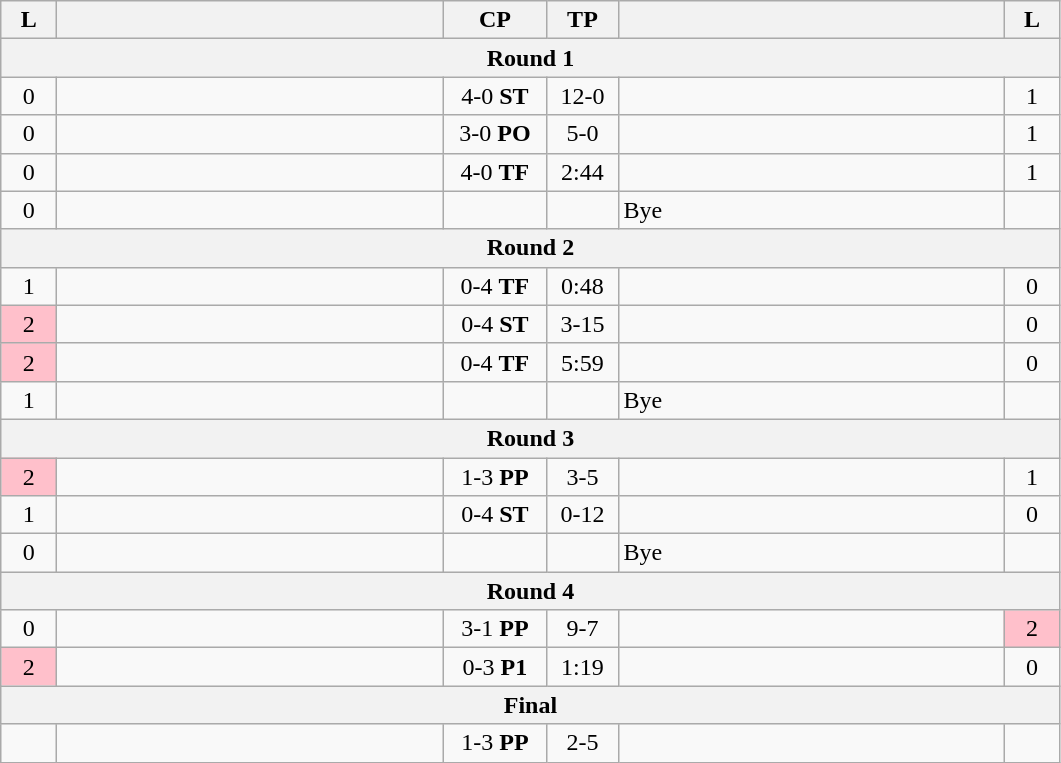<table class="wikitable" style="text-align: center;" |>
<tr>
<th width="30">L</th>
<th width="250"></th>
<th width="62">CP</th>
<th width="40">TP</th>
<th width="250"></th>
<th width="30">L</th>
</tr>
<tr>
<th colspan="7">Round 1</th>
</tr>
<tr>
<td>0</td>
<td style="text-align:left;"><strong></strong></td>
<td>4-0 <strong>ST</strong></td>
<td>12-0</td>
<td style="text-align:left;"></td>
<td>1</td>
</tr>
<tr>
<td>0</td>
<td style="text-align:left;"><strong></strong></td>
<td>3-0 <strong>PO</strong></td>
<td>5-0</td>
<td style="text-align:left;"></td>
<td>1</td>
</tr>
<tr>
<td>0</td>
<td style="text-align:left;"><strong></strong></td>
<td>4-0 <strong>TF</strong></td>
<td>2:44</td>
<td style="text-align:left;"></td>
<td>1</td>
</tr>
<tr>
<td>0</td>
<td style="text-align:left;"><strong></strong></td>
<td></td>
<td></td>
<td style="text-align:left;">Bye</td>
<td></td>
</tr>
<tr>
<th colspan="7">Round 2</th>
</tr>
<tr>
<td>1</td>
<td style="text-align:left;"></td>
<td>0-4 <strong>TF</strong></td>
<td>0:48</td>
<td style="text-align:left;"><strong></strong></td>
<td>0</td>
</tr>
<tr>
<td bgcolor=pink>2</td>
<td style="text-align:left;"></td>
<td>0-4 <strong>ST</strong></td>
<td>3-15</td>
<td style="text-align:left;"><strong></strong></td>
<td>0</td>
</tr>
<tr>
<td bgcolor=pink>2</td>
<td style="text-align:left;"></td>
<td>0-4 <strong>TF</strong></td>
<td>5:59</td>
<td style="text-align:left;"><strong></strong></td>
<td>0</td>
</tr>
<tr>
<td>1</td>
<td style="text-align:left;"><strong></strong></td>
<td></td>
<td></td>
<td style="text-align:left;">Bye</td>
<td></td>
</tr>
<tr>
<th colspan="7">Round 3</th>
</tr>
<tr>
<td bgcolor=pink>2</td>
<td style="text-align:left;"></td>
<td>1-3 <strong>PP</strong></td>
<td>3-5</td>
<td style="text-align:left;"><strong></strong></td>
<td>1</td>
</tr>
<tr>
<td>1</td>
<td style="text-align:left;"></td>
<td>0-4 <strong>ST</strong></td>
<td>0-12</td>
<td style="text-align:left;"><strong></strong></td>
<td>0</td>
</tr>
<tr>
<td>0</td>
<td style="text-align:left;"><strong></strong></td>
<td></td>
<td></td>
<td style="text-align:left;">Bye</td>
<td></td>
</tr>
<tr>
<th colspan="7">Round 4</th>
</tr>
<tr>
<td>0</td>
<td style="text-align:left;"><strong></strong></td>
<td>3-1 <strong>PP</strong></td>
<td>9-7</td>
<td style="text-align:left;"></td>
<td bgcolor=pink>2</td>
</tr>
<tr>
<td bgcolor=pink>2</td>
<td style="text-align:left;"></td>
<td>0-3 <strong>P1</strong></td>
<td>1:19</td>
<td style="text-align:left;"><strong></strong></td>
<td>0</td>
</tr>
<tr>
<th colspan="7">Final</th>
</tr>
<tr>
<td></td>
<td style="text-align:left;"></td>
<td>1-3 <strong>PP</strong></td>
<td>2-5</td>
<td style="text-align:left;"><strong></strong></td>
<td></td>
</tr>
</table>
